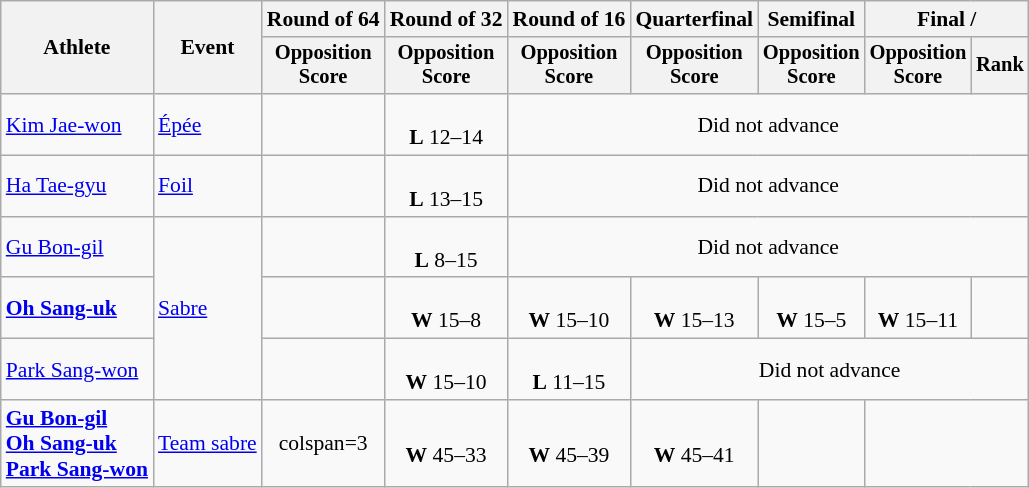<table class="wikitable" style="font-size:90%">
<tr>
<th rowspan="2">Athlete</th>
<th rowspan="2">Event</th>
<th>Round of 64</th>
<th>Round of 32</th>
<th>Round of 16</th>
<th>Quarterfinal</th>
<th>Semifinal</th>
<th colspan=2>Final / </th>
</tr>
<tr style="font-size:95%">
<th>Opposition <br> Score</th>
<th>Opposition <br> Score</th>
<th>Opposition <br> Score</th>
<th>Opposition <br> Score</th>
<th>Opposition <br> Score</th>
<th>Opposition <br> Score</th>
<th>Rank</th>
</tr>
<tr align=center>
<td align=left><a href='#'>Kim Jae-won</a></td>
<td align=left><a href='#'>Épée</a></td>
<td></td>
<td><br><strong>L</strong> 12–14</td>
<td colspan=5>Did not advance</td>
</tr>
<tr align=center>
<td align=left><a href='#'>Ha Tae-gyu</a></td>
<td align=left><a href='#'>Foil</a></td>
<td></td>
<td><br><strong>L</strong> 13–15</td>
<td colspan=5>Did not advance</td>
</tr>
<tr align=center>
<td align=left><a href='#'>Gu Bon-gil</a></td>
<td align=left rowspan=3><a href='#'>Sabre</a></td>
<td></td>
<td><br><strong>L</strong> 8–15</td>
<td colspan=5>Did not advance</td>
</tr>
<tr align=center>
<td align=left><strong><a href='#'>Oh Sang-uk</a></strong></td>
<td></td>
<td><br><strong>W</strong> 15–8</td>
<td><br><strong>W</strong> 15–10</td>
<td><br><strong>W</strong> 15–13</td>
<td><br><strong>W</strong> 15–5</td>
<td><br><strong>W</strong> 15–11</td>
<td></td>
</tr>
<tr align=center>
<td align=left><a href='#'>Park Sang-won</a></td>
<td></td>
<td><br><strong>W</strong> 15–10</td>
<td><br><strong>L</strong> 11–15</td>
<td colspan=4>Did not advance</td>
</tr>
<tr align=center>
<td align=left><strong><a href='#'>Gu Bon-gil</a><br><a href='#'>Oh Sang-uk</a><br><a href='#'>Park Sang-won</a><br></strong></td>
<td align=left><a href='#'>Team sabre</a></td>
<td>colspan=3 </td>
<td><br><strong>W</strong> 45–33</td>
<td><br><strong>W</strong> 45–39</td>
<td><br><strong>W</strong> 45–41</td>
<td></td>
</tr>
</table>
